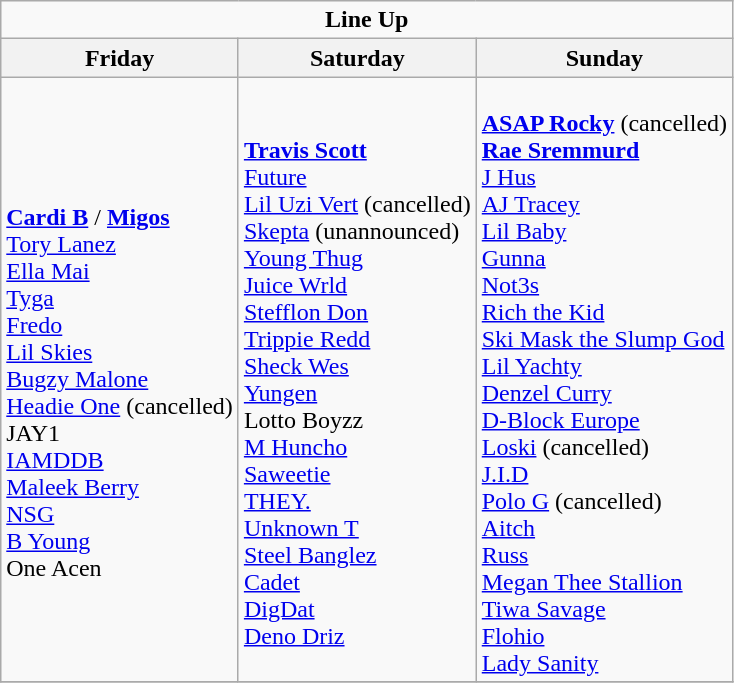<table class="wikitable">
<tr>
<td colspan="3" style="text-align:center;"><strong>Line Up</strong></td>
</tr>
<tr>
<th>Friday</th>
<th>Saturday</th>
<th>Sunday</th>
</tr>
<tr>
<td><br><strong><a href='#'>Cardi B</a></strong> / <strong><a href='#'>Migos</a></strong>
<br><a href='#'>Tory Lanez</a>
<br><a href='#'>Ella Mai</a>
<br><a href='#'>Tyga</a>
<br><a href='#'>Fredo</a>
<br><a href='#'>Lil Skies</a>
<br><a href='#'>Bugzy Malone</a>
<br><a href='#'>Headie One</a> (cancelled)
<br>JAY1
<br><a href='#'>IAMDDB</a>
<br><a href='#'>Maleek Berry</a>
<br><a href='#'>NSG</a>
<br><a href='#'>B Young</a>
<br>One Acen</td>
<td><br><strong><a href='#'>Travis Scott</a></strong>
<br><a href='#'>Future</a>
<br><a href='#'>Lil Uzi Vert</a> (cancelled)
<br><a href='#'>Skepta</a> (unannounced)
<br><a href='#'>Young Thug</a>
<br><a href='#'>Juice Wrld</a>
<br><a href='#'>Stefflon Don</a>
<br><a href='#'>Trippie Redd</a>
<br><a href='#'>Sheck Wes</a>
<br><a href='#'>Yungen</a>
<br>Lotto Boyzz
<br><a href='#'>M Huncho</a>
<br><a href='#'>Saweetie</a>
<br><a href='#'>THEY.</a>
<br><a href='#'>Unknown T</a>
<br><a href='#'>Steel Banglez</a>
<br><a href='#'>Cadet</a>
<br><a href='#'>DigDat</a>
<br><a href='#'>Deno Driz</a></td>
<td><br><strong><a href='#'>ASAP Rocky</a></strong> (cancelled)
<br><strong><a href='#'>Rae Sremmurd</a></strong>
<br><a href='#'>J Hus</a>
<br><a href='#'>AJ Tracey</a>
<br><a href='#'>Lil Baby</a>
<br><a href='#'>Gunna</a>
<br><a href='#'>Not3s</a>
<br><a href='#'>Rich the Kid</a>
<br><a href='#'>Ski Mask the Slump God</a>
<br><a href='#'>Lil Yachty</a>
<br><a href='#'>Denzel Curry</a>
<br><a href='#'>D-Block Europe</a>
<br><a href='#'>Loski</a> (cancelled)
<br><a href='#'>J.I.D</a>
<br><a href='#'>Polo G</a> (cancelled)
<br><a href='#'>Aitch</a>
<br><a href='#'>Russ</a>
<br><a href='#'>Megan Thee Stallion</a>
<br><a href='#'>Tiwa Savage</a>
<br><a href='#'>Flohio</a>
<br><a href='#'>Lady Sanity</a></td>
</tr>
<tr>
</tr>
</table>
